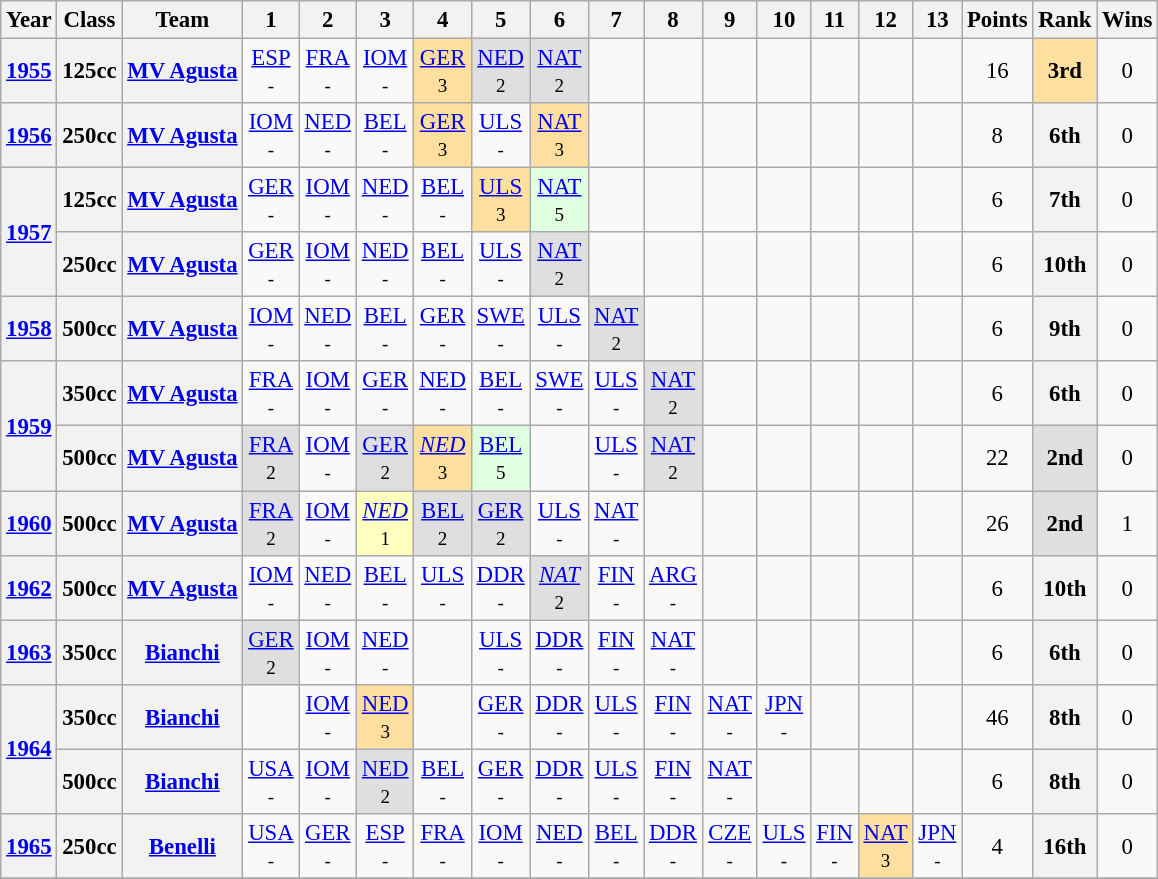<table class="wikitable" style="text-align:center; font-size:95%">
<tr>
<th>Year</th>
<th>Class</th>
<th>Team</th>
<th>1</th>
<th>2</th>
<th>3</th>
<th>4</th>
<th>5</th>
<th>6</th>
<th>7</th>
<th>8</th>
<th>9</th>
<th>10</th>
<th>11</th>
<th>12</th>
<th>13</th>
<th>Points</th>
<th>Rank</th>
<th>Wins</th>
</tr>
<tr>
<th><a href='#'>1955</a></th>
<th>125cc</th>
<th><a href='#'>MV Agusta</a></th>
<td><a href='#'>ESP</a><br><small>-</small></td>
<td><a href='#'>FRA</a><br><small>-</small></td>
<td><a href='#'>IOM</a><br><small>-</small></td>
<td style="background:#FFDF9F;"><a href='#'>GER</a><br><small>3</small></td>
<td style="background:#DFDFDF;"><a href='#'>NED</a><br><small>2</small></td>
<td style="background:#DFDFDF;"><a href='#'>NAT</a><br><small>2</small></td>
<td></td>
<td></td>
<td></td>
<td></td>
<td></td>
<td></td>
<td></td>
<td>16</td>
<td style="background:#FFDF9F;"><strong>3rd</strong></td>
<td>0</td>
</tr>
<tr>
<th><a href='#'>1956</a></th>
<th>250cc</th>
<th><a href='#'>MV Agusta</a></th>
<td><a href='#'>IOM</a><br><small>-</small></td>
<td><a href='#'>NED</a><br><small>-</small></td>
<td><a href='#'>BEL</a><br><small>-</small></td>
<td style="background:#FFDF9F;"><a href='#'>GER</a><br><small>3</small></td>
<td><a href='#'>ULS</a><br><small>-</small></td>
<td style="background:#FFDF9F;"><a href='#'>NAT</a><br><small>3</small></td>
<td></td>
<td></td>
<td></td>
<td></td>
<td></td>
<td></td>
<td></td>
<td>8</td>
<th>6th</th>
<td>0</td>
</tr>
<tr>
<th rowspan=2><a href='#'>1957</a></th>
<th>125cc</th>
<th><a href='#'>MV Agusta</a></th>
<td><a href='#'>GER</a><br><small>-</small></td>
<td><a href='#'>IOM</a><br><small>-</small></td>
<td><a href='#'>NED</a><br><small>-</small></td>
<td><a href='#'>BEL</a><br><small>-</small></td>
<td style="background:#FFDF9F;"><a href='#'>ULS</a><br><small>3</small></td>
<td style="background:#DFFFDF;"><a href='#'>NAT</a><br><small>5</small></td>
<td></td>
<td></td>
<td></td>
<td></td>
<td></td>
<td></td>
<td></td>
<td>6</td>
<th>7th</th>
<td>0</td>
</tr>
<tr>
<th>250cc</th>
<th><a href='#'>MV Agusta</a></th>
<td><a href='#'>GER</a><br><small>-</small></td>
<td><a href='#'>IOM</a><br><small>-</small></td>
<td><a href='#'>NED</a><br><small>-</small></td>
<td><a href='#'>BEL</a><br><small>-</small></td>
<td><a href='#'>ULS</a><br><small>-</small></td>
<td style="background:#DFDFDF;"><a href='#'>NAT</a><br><small>2</small></td>
<td></td>
<td></td>
<td></td>
<td></td>
<td></td>
<td></td>
<td></td>
<td>6</td>
<th>10th</th>
<td>0</td>
</tr>
<tr>
<th><a href='#'>1958</a></th>
<th>500cc</th>
<th><a href='#'>MV Agusta</a></th>
<td><a href='#'>IOM</a><br><small>-</small></td>
<td><a href='#'>NED</a><br><small>-</small></td>
<td><a href='#'>BEL</a><br><small>-</small></td>
<td><a href='#'>GER</a><br><small>-</small></td>
<td><a href='#'>SWE</a><br><small>-</small></td>
<td><a href='#'>ULS</a><br><small>-</small></td>
<td style="background:#DFDFDF;"><a href='#'>NAT</a><br><small>2</small></td>
<td></td>
<td></td>
<td></td>
<td></td>
<td></td>
<td></td>
<td>6</td>
<th>9th</th>
<td>0</td>
</tr>
<tr>
<th rowspan=2><a href='#'>1959</a></th>
<th>350cc</th>
<th><a href='#'>MV Agusta</a></th>
<td><a href='#'>FRA</a><br><small>-</small></td>
<td><a href='#'>IOM</a><br><small>-</small></td>
<td><a href='#'>GER</a><br><small>-</small></td>
<td><a href='#'>NED</a><br><small>-</small></td>
<td><a href='#'>BEL</a><br><small>-</small></td>
<td><a href='#'>SWE</a><br><small>-</small></td>
<td><a href='#'>ULS</a><br><small>-</small></td>
<td style="background:#DFDFDF;"><a href='#'>NAT</a><br><small>2</small></td>
<td></td>
<td></td>
<td></td>
<td></td>
<td></td>
<td>6</td>
<th>6th</th>
<td>0</td>
</tr>
<tr>
<th>500cc</th>
<th><a href='#'>MV Agusta</a></th>
<td style="background:#DFDFDF;"><a href='#'>FRA</a><br><small>2</small></td>
<td><a href='#'>IOM</a><br><small>-</small></td>
<td style="background:#DFDFDF;"><a href='#'>GER</a><br><small>2</small></td>
<td style="background:#FFDF9F;"><em><a href='#'>NED</a></em><br><small>3</small></td>
<td style="background:#DFFFDF;"><a href='#'>BEL</a><br><small>5</small></td>
<td></td>
<td><a href='#'>ULS</a><br><small>-</small></td>
<td style="background:#DFDFDF;"><a href='#'>NAT</a><br><small>2</small></td>
<td></td>
<td></td>
<td></td>
<td></td>
<td></td>
<td>22</td>
<td style="background:#DFDFDF;"><strong>2nd</strong></td>
<td>0</td>
</tr>
<tr>
<th><a href='#'>1960</a></th>
<th>500cc</th>
<th><a href='#'>MV Agusta</a></th>
<td style="background:#DFDFDF;"><a href='#'>FRA</a><br><small>2</small></td>
<td><a href='#'>IOM</a><br><small>-</small></td>
<td style="background:#FFFFBF;"><em><a href='#'>NED</a></em><br><small>1</small></td>
<td style="background:#DFDFDF;"><a href='#'>BEL</a><br><small>2</small></td>
<td style="background:#DFDFDF;"><a href='#'>GER</a><br><small>2</small></td>
<td><a href='#'>ULS</a><br><small>-</small></td>
<td><a href='#'>NAT</a><br><small>-</small></td>
<td></td>
<td></td>
<td></td>
<td></td>
<td></td>
<td></td>
<td>26</td>
<td style="background:#DFDFDF;"><strong>2nd</strong></td>
<td>1</td>
</tr>
<tr>
<th><a href='#'>1962</a></th>
<th>500cc</th>
<th><a href='#'>MV Agusta</a></th>
<td><a href='#'>IOM</a><br><small>-</small></td>
<td><a href='#'>NED</a><br><small>-</small></td>
<td><a href='#'>BEL</a><br><small>-</small></td>
<td><a href='#'>ULS</a><br><small>-</small></td>
<td><a href='#'>DDR</a><br><small>-</small></td>
<td style="background:#DFDFDF;"><em><a href='#'>NAT</a></em><br><small>2</small></td>
<td><a href='#'>FIN</a><br><small>-</small></td>
<td><a href='#'>ARG</a><br><small>-</small></td>
<td></td>
<td></td>
<td></td>
<td></td>
<td></td>
<td>6</td>
<th>10th</th>
<td>0</td>
</tr>
<tr>
<th><a href='#'>1963</a></th>
<th>350cc</th>
<th><a href='#'>Bianchi</a></th>
<td style="background:#DFDFDF;"><a href='#'>GER</a><br><small>2</small></td>
<td><a href='#'>IOM</a><br><small>-</small></td>
<td><a href='#'>NED</a><br><small>-</small></td>
<td></td>
<td><a href='#'>ULS</a><br><small>-</small></td>
<td><a href='#'>DDR</a><br><small>-</small></td>
<td><a href='#'>FIN</a><br><small>-</small></td>
<td><a href='#'>NAT</a><br><small>-</small></td>
<td></td>
<td></td>
<td></td>
<td></td>
<td></td>
<td>6</td>
<th>6th</th>
<td>0</td>
</tr>
<tr>
<th rowspan=2><a href='#'>1964</a></th>
<th>350cc</th>
<th><a href='#'>Bianchi</a></th>
<td></td>
<td><a href='#'>IOM</a><br><small>-</small></td>
<td style="background:#FFDF9F;"><a href='#'>NED</a><br><small>3</small></td>
<td></td>
<td><a href='#'>GER</a><br><small>-</small></td>
<td><a href='#'>DDR</a><br><small>-</small></td>
<td><a href='#'>ULS</a><br><small>-</small></td>
<td><a href='#'>FIN</a><br><small>-</small></td>
<td><a href='#'>NAT</a><br><small>-</small></td>
<td><a href='#'>JPN</a><br><small>-</small></td>
<td></td>
<td></td>
<td></td>
<td>46</td>
<th>8th</th>
<td>0</td>
</tr>
<tr>
<th>500cc</th>
<th><a href='#'>Bianchi</a></th>
<td><a href='#'>USA</a><br><small>-</small></td>
<td><a href='#'>IOM</a><br><small>-</small></td>
<td style="background:#DFDFDF;"><a href='#'>NED</a><br><small>2</small></td>
<td><a href='#'>BEL</a><br><small>-</small></td>
<td><a href='#'>GER</a><br><small>-</small></td>
<td><a href='#'>DDR</a><br><small>-</small></td>
<td><a href='#'>ULS</a><br><small>-</small></td>
<td><a href='#'>FIN</a><br><small>-</small></td>
<td><a href='#'>NAT</a><br><small>-</small></td>
<td></td>
<td></td>
<td></td>
<td></td>
<td>6</td>
<th>8th</th>
<td>0</td>
</tr>
<tr>
<th><a href='#'>1965</a></th>
<th>250cc</th>
<th><a href='#'>Benelli</a></th>
<td><a href='#'>USA</a><br><small>-</small></td>
<td><a href='#'>GER</a><br><small>-</small></td>
<td><a href='#'>ESP</a><br><small>-</small></td>
<td><a href='#'>FRA</a><br><small>-</small></td>
<td><a href='#'>IOM</a><br><small>-</small></td>
<td><a href='#'>NED</a><br><small>-</small></td>
<td><a href='#'>BEL</a><br><small>-</small></td>
<td><a href='#'>DDR</a><br><small>-</small></td>
<td><a href='#'>CZE</a><br><small>-</small></td>
<td><a href='#'>ULS</a><br><small>-</small></td>
<td><a href='#'>FIN</a><br><small>-</small></td>
<td style="background:#FFDF9F;"><a href='#'>NAT</a><br><small>3</small></td>
<td><a href='#'>JPN</a><br><small>-</small></td>
<td>4</td>
<th>16th</th>
<td>0</td>
</tr>
<tr>
</tr>
</table>
